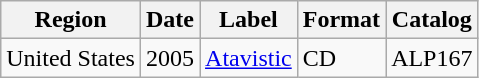<table class="wikitable">
<tr>
<th>Region</th>
<th>Date</th>
<th>Label</th>
<th>Format</th>
<th>Catalog</th>
</tr>
<tr>
<td>United States</td>
<td>2005</td>
<td><a href='#'>Atavistic</a></td>
<td>CD</td>
<td>ALP167</td>
</tr>
</table>
